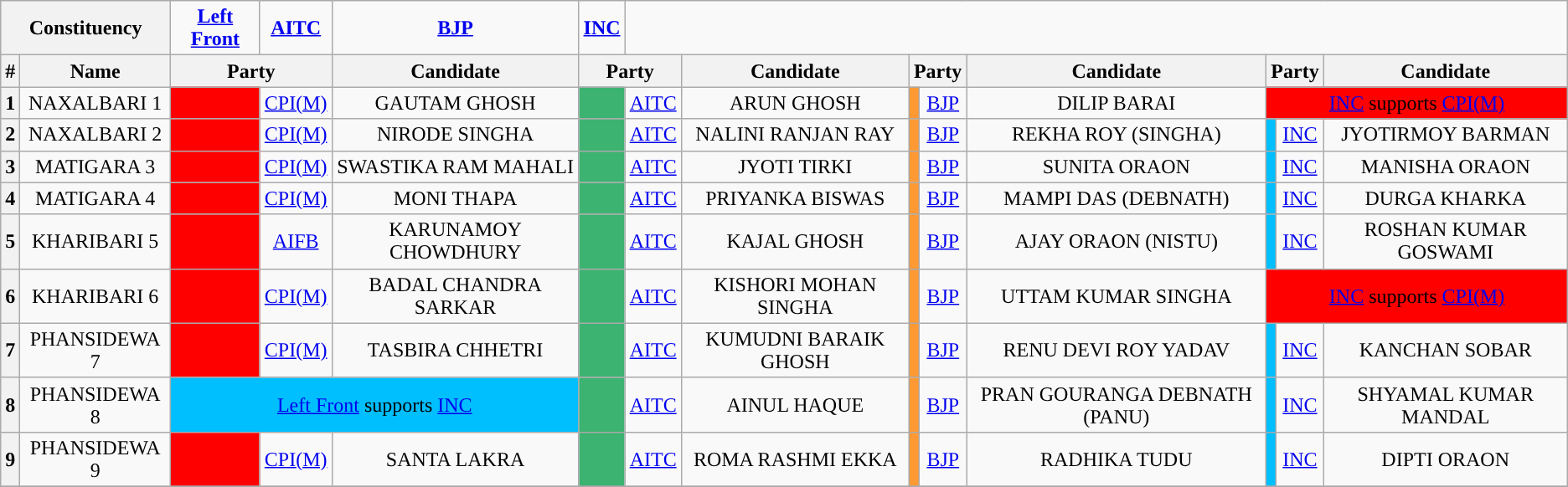<table class="wikitable sortable" style="text-align:center;">
<tr>
<th colspan="2">Constituency</th>
<td><a href='#'><span><strong>Left Front</strong></span></a></td>
<td><a href='#'><span><strong>AITC</strong></span></a></td>
<td><a href='#'><span><strong>BJP</strong></span></a></td>
<td><a href='#'><span><strong>INC</strong></span></a></td>
</tr>
<tr>
<th>#</th>
<th>Name</th>
<th colspan="2">Party</th>
<th>Candidate</th>
<th colspan="2">Party</th>
<th>Candidate</th>
<th colspan="2">Party</th>
<th>Candidate</th>
<th colspan="2">Party</th>
<th>Candidate</th>
</tr>
<tr>
<th>1</th>
<td>NAXALBARI 1</td>
<td style="color:inherit;background:#FF0000"></td>
<td><a href='#'>CPI(M)</a></td>
<td>GAUTAM GHOSH</td>
<td style="color:inherit;background:#3CB371"></td>
<td><a href='#'>AITC</a></td>
<td>ARUN GHOSH</td>
<td style="color:inherit;background:#FF9933"></td>
<td><a href='#'>BJP</a></td>
<td>DILIP BARAI</td>
<td colspan="3" bgcolor="#FF0000"><a href='#'>INC</a> supports <a href='#'>CPI(M)</a></td>
</tr>
<tr>
<th>2</th>
<td>NAXALBARI 2</td>
<td style="color:inherit;background:#FF0000"></td>
<td><a href='#'>CPI(M)</a></td>
<td>NIRODE SINGHA</td>
<td style="color:inherit;background:#3CB371"></td>
<td><a href='#'>AITC</a></td>
<td>NALINI RANJAN RAY</td>
<td style="color:inherit;background:#FF9933"></td>
<td><a href='#'>BJP</a></td>
<td>REKHA ROY (SINGHA)</td>
<td style="color:inherit;background:#00BFFF"></td>
<td><a href='#'>INC</a></td>
<td>JYOTIRMOY BARMAN</td>
</tr>
<tr>
<th>3</th>
<td>MATIGARA 3</td>
<td style="color:inherit;background:#FF0000"></td>
<td><a href='#'>CPI(M)</a></td>
<td>SWASTIKA RAM MAHALI</td>
<td style="color:inherit;background:#3CB371"></td>
<td><a href='#'>AITC</a></td>
<td>JYOTI TIRKI</td>
<td style="color:inherit;background:#FF9933"></td>
<td><a href='#'>BJP</a></td>
<td>SUNITA ORAON</td>
<td style="color:inherit;background:#00BFFF"></td>
<td><a href='#'>INC</a></td>
<td>MANISHA ORAON</td>
</tr>
<tr>
<th>4</th>
<td>MATIGARA 4</td>
<td style="color:inherit;background:#FF0000"></td>
<td><a href='#'>CPI(M)</a></td>
<td>MONI THAPA</td>
<td style="color:inherit;background:#3CB371"></td>
<td><a href='#'>AITC</a></td>
<td>PRIYANKA BISWAS</td>
<td style="color:inherit;background:#FF9933"></td>
<td><a href='#'>BJP</a></td>
<td>MAMPI DAS (DEBNATH)</td>
<td style="color:inherit;background:#00BFFF"></td>
<td><a href='#'>INC</a></td>
<td>DURGA KHARKA</td>
</tr>
<tr>
<th>5</th>
<td>KHARIBARI 5</td>
<td style="color:inherit;background:#FF0000"></td>
<td><a href='#'>AIFB</a></td>
<td>KARUNAMOY CHOWDHURY</td>
<td style="color:inherit;background:#3CB371"></td>
<td><a href='#'>AITC</a></td>
<td>KAJAL GHOSH</td>
<td style="color:inherit;background:#FF9933"></td>
<td><a href='#'>BJP</a></td>
<td>AJAY ORAON (NISTU)</td>
<td style="color:inherit;background:#00BFFF"></td>
<td><a href='#'>INC</a></td>
<td>ROSHAN KUMAR GOSWAMI</td>
</tr>
<tr>
<th>6</th>
<td>KHARIBARI 6</td>
<td style="color:inherit;background:#FF0000"></td>
<td><a href='#'>CPI(M)</a></td>
<td>BADAL CHANDRA SARKAR</td>
<td style="color:inherit;background:#3CB371"></td>
<td><a href='#'>AITC</a></td>
<td>KISHORI MOHAN SINGHA</td>
<td style="color:inherit;background:#FF9933"></td>
<td><a href='#'>BJP</a></td>
<td>UTTAM KUMAR SINGHA</td>
<td colspan="3" bgcolor="#FF0000"><a href='#'>INC</a> supports <a href='#'>CPI(M)</a></td>
</tr>
<tr>
<th>7</th>
<td>PHANSIDEWA 7</td>
<td style="color:inherit;background:#FF0000"></td>
<td><a href='#'>CPI(M)</a></td>
<td>TASBIRA CHHETRI</td>
<td style="color:inherit;background:#3CB371"></td>
<td><a href='#'>AITC</a></td>
<td>KUMUDNI BARAIK GHOSH</td>
<td style="color:inherit;background:#FF9933"></td>
<td><a href='#'>BJP</a></td>
<td>RENU DEVI ROY YADAV</td>
<td style="color:inherit;background:#00BFFF"></td>
<td><a href='#'>INC</a></td>
<td>KANCHAN SOBAR</td>
</tr>
<tr>
<th>8</th>
<td>PHANSIDEWA 8</td>
<td colspan="3" bgcolor="#00BFFF"><a href='#'>Left Front</a> supports <a href='#'>INC</a></td>
<td style="color:inherit;background:#3CB371"></td>
<td><a href='#'>AITC</a></td>
<td>AINUL HAQUE</td>
<td style="color:inherit;background:#FF9933"></td>
<td><a href='#'>BJP</a></td>
<td>PRAN GOURANGA DEBNATH (PANU)</td>
<td style="color:inherit;background:#00BFFF"></td>
<td><a href='#'>INC</a></td>
<td>SHYAMAL KUMAR MANDAL</td>
</tr>
<tr>
<th>9</th>
<td>PHANSIDEWA 9</td>
<td style="color:inherit;background:#FF0000"></td>
<td><a href='#'>CPI(M)</a></td>
<td>SANTA LAKRA</td>
<td style="color:inherit;background:#3CB371"></td>
<td><a href='#'>AITC</a></td>
<td>ROMA RASHMI EKKA</td>
<td style="color:inherit;background:#FF9933"></td>
<td><a href='#'>BJP</a></td>
<td>RADHIKA TUDU</td>
<td style="color:inherit;background:#00BFFF"></td>
<td><a href='#'>INC</a></td>
<td>DIPTI ORAON</td>
</tr>
<tr>
</tr>
</table>
